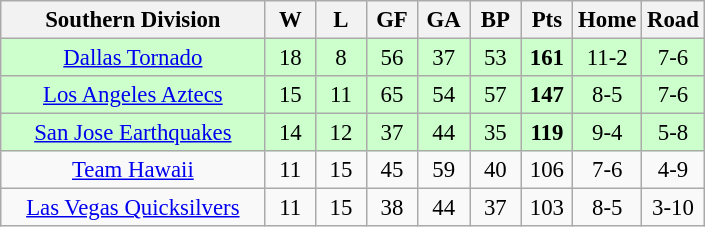<table class="wikitable"  style="width:470px; font-size:95%; text-align:center;">
<tr>
<th style="width:40%;">Southern Division</th>
<th style="width:7.5%;">W</th>
<th style="width:7.5%;">L</th>
<th style="width:7.5%;">GF</th>
<th style="width:7.5%;">GA</th>
<th style="width:7.5%;">BP</th>
<th style="width:7.5%;">Pts</th>
<th style="width:7.5%;">Home</th>
<th style="width:7.5%;">Road</th>
</tr>
<tr style="background:#cfc;">
<td><a href='#'>Dallas Tornado</a></td>
<td>18</td>
<td>8</td>
<td>56</td>
<td>37</td>
<td>53</td>
<td><strong>161</strong></td>
<td>11-2</td>
<td>7-6</td>
</tr>
<tr style="background:#cfc;">
<td><a href='#'>Los Angeles Aztecs</a></td>
<td>15</td>
<td>11</td>
<td>65</td>
<td>54</td>
<td>57</td>
<td><strong>147</strong></td>
<td>8-5</td>
<td>7-6</td>
</tr>
<tr style="background:#cfc;">
<td><a href='#'>San Jose Earthquakes</a></td>
<td>14</td>
<td>12</td>
<td>37</td>
<td>44</td>
<td>35</td>
<td><strong>119</strong></td>
<td>9-4</td>
<td>5-8</td>
</tr>
<tr>
<td><a href='#'>Team Hawaii</a></td>
<td>11</td>
<td>15</td>
<td>45</td>
<td>59</td>
<td>40</td>
<td>106</td>
<td>7-6</td>
<td>4-9</td>
</tr>
<tr>
<td><a href='#'>Las Vegas Quicksilvers</a></td>
<td>11</td>
<td>15</td>
<td>38</td>
<td>44</td>
<td>37</td>
<td>103</td>
<td>8-5</td>
<td>3-10</td>
</tr>
</table>
